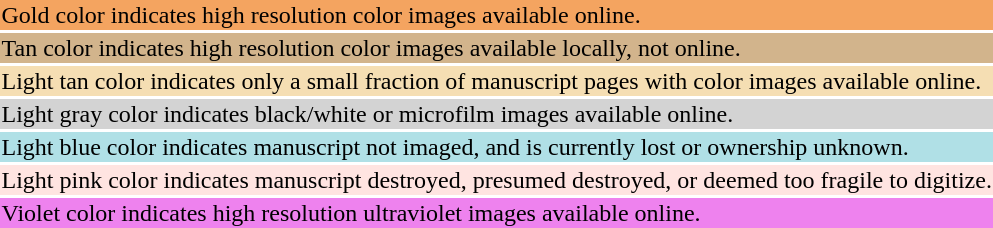<table style="background:transparent">
<tr>
<td bgcolor="sandybrown">Gold color indicates high resolution color images available online.</td>
</tr>
<tr>
<td bgcolor="tan">Tan color indicates high resolution color images available locally, not online.</td>
</tr>
<tr>
<td bgcolor="wheat">Light tan color indicates only a small fraction of manuscript pages with color images available online.</td>
</tr>
<tr>
<td bgcolor="lightgray">Light gray color indicates black/white or microfilm images available online.</td>
</tr>
<tr>
<td bgcolor="powderblue">Light blue color indicates manuscript not imaged, and is currently lost or ownership unknown.</td>
</tr>
<tr>
<td bgcolor="mistyrose">Light pink color indicates manuscript destroyed, presumed destroyed, or deemed too fragile to digitize.</td>
</tr>
<tr>
<td bgcolor="violet">Violet color indicates high resolution ultraviolet images available online.</td>
</tr>
</table>
